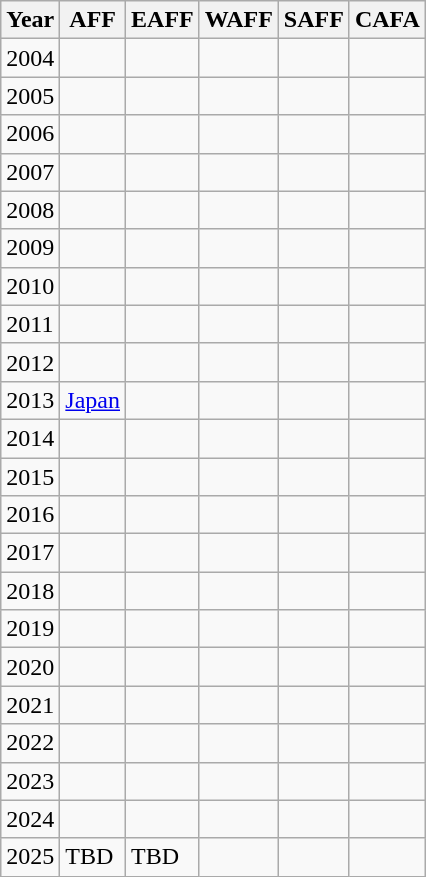<table class="wikitable sortable">
<tr>
<th>Year</th>
<th>AFF</th>
<th>EAFF</th>
<th>WAFF</th>
<th>SAFF</th>
<th>CAFA</th>
</tr>
<tr>
<td>2004</td>
<td></td>
<td></td>
<td></td>
<td></td>
<td></td>
</tr>
<tr>
<td>2005</td>
<td></td>
<td></td>
<td></td>
<td></td>
<td></td>
</tr>
<tr>
<td>2006</td>
<td></td>
<td></td>
<td></td>
<td></td>
<td></td>
</tr>
<tr>
<td>2007</td>
<td></td>
<td></td>
<td></td>
<td></td>
<td></td>
</tr>
<tr>
<td>2008</td>
<td></td>
<td></td>
<td></td>
<td></td>
<td></td>
</tr>
<tr>
<td>2009</td>
<td></td>
<td></td>
<td></td>
<td></td>
<td></td>
</tr>
<tr>
<td>2010</td>
<td></td>
<td></td>
<td></td>
<td></td>
<td></td>
</tr>
<tr>
<td>2011</td>
<td></td>
<td></td>
<td></td>
<td></td>
<td></td>
</tr>
<tr>
<td>2012</td>
<td></td>
<td></td>
<td></td>
<td></td>
<td></td>
</tr>
<tr>
<td>2013</td>
<td> <a href='#'>Japan</a></td>
<td></td>
<td></td>
<td></td>
<td></td>
</tr>
<tr>
<td>2014</td>
<td></td>
<td></td>
<td></td>
<td></td>
<td></td>
</tr>
<tr>
<td>2015</td>
<td></td>
<td></td>
<td></td>
<td></td>
<td></td>
</tr>
<tr>
<td>2016</td>
<td></td>
<td></td>
<td></td>
<td></td>
<td></td>
</tr>
<tr>
<td>2017</td>
<td></td>
<td></td>
<td></td>
<td></td>
<td></td>
</tr>
<tr>
<td>2018</td>
<td></td>
<td></td>
<td></td>
<td></td>
<td></td>
</tr>
<tr>
<td>2019</td>
<td></td>
<td></td>
<td></td>
<td></td>
<td></td>
</tr>
<tr>
<td>2020</td>
<td></td>
<td></td>
<td></td>
<td></td>
<td></td>
</tr>
<tr>
<td>2021</td>
<td></td>
<td></td>
<td></td>
<td></td>
<td></td>
</tr>
<tr>
<td>2022</td>
<td></td>
<td></td>
<td></td>
<td></td>
<td></td>
</tr>
<tr>
<td>2023</td>
<td></td>
<td></td>
<td></td>
<td></td>
<td></td>
</tr>
<tr>
<td>2024</td>
<td></td>
<td></td>
<td></td>
<td></td>
<td></td>
</tr>
<tr>
<td>2025</td>
<td>TBD</td>
<td>TBD</td>
<td></td>
<td></td>
<td></td>
</tr>
</table>
